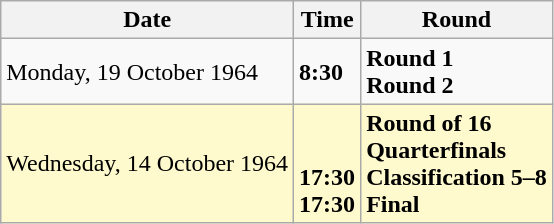<table class="wikitable">
<tr>
<th>Date</th>
<th>Time</th>
<th>Round</th>
</tr>
<tr>
<td>Monday, 19 October 1964</td>
<td><strong>8:30</strong></td>
<td><strong>Round 1</strong><br><strong>Round 2</strong></td>
</tr>
<tr style=background:lemonchiffon>
<td>Wednesday, 14 October 1964</td>
<td> <br> <br><strong>17:30</strong><br><strong>17:30</strong></td>
<td><strong>Round of 16</strong><br><strong>Quarterfinals</strong><br><strong>Classification 5–8</strong><br><strong>Final</strong></td>
</tr>
</table>
